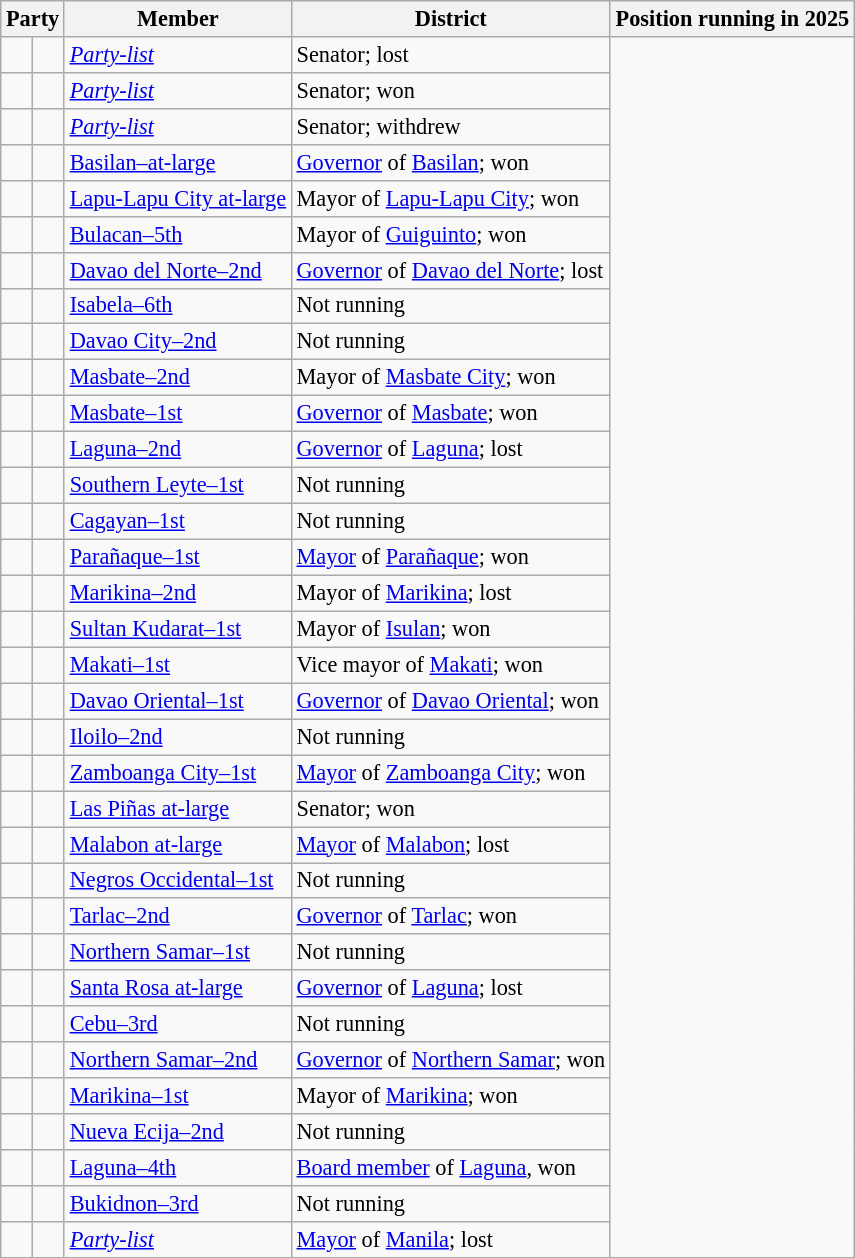<table class="wikitable sortable" style="font-size:93%">
<tr>
<th colspan="2">Party</th>
<th>Member</th>
<th>District</th>
<th>Position running in 2025</th>
</tr>
<tr>
<td></td>
<td></td>
<td><a href='#'><em>Party-list</em></a></td>
<td>Senator; lost</td>
</tr>
<tr>
<td></td>
<td></td>
<td><a href='#'><em>Party-list</em></a></td>
<td>Senator; won</td>
</tr>
<tr>
<td></td>
<td></td>
<td><a href='#'><em>Party-list</em></a></td>
<td>Senator; withdrew</td>
</tr>
<tr>
<td></td>
<td></td>
<td><a href='#'>Basilan–at-large</a></td>
<td><a href='#'>Governor</a> of <a href='#'>Basilan</a>; won</td>
</tr>
<tr>
<td></td>
<td></td>
<td><a href='#'>Lapu-Lapu City at-large</a></td>
<td>Mayor of <a href='#'>Lapu-Lapu City</a>; won</td>
</tr>
<tr>
<td></td>
<td></td>
<td><a href='#'>Bulacan–5th</a></td>
<td>Mayor of <a href='#'>Guiguinto</a>; won</td>
</tr>
<tr>
<td></td>
<td></td>
<td><a href='#'>Davao del Norte–2nd</a></td>
<td><a href='#'>Governor</a> of <a href='#'>Davao del Norte</a>; lost</td>
</tr>
<tr>
<td></td>
<td></td>
<td><a href='#'>Isabela–6th</a></td>
<td>Not running</td>
</tr>
<tr>
<td></td>
<td></td>
<td><a href='#'>Davao City–2nd</a></td>
<td>Not running</td>
</tr>
<tr>
<td></td>
<td></td>
<td><a href='#'>Masbate–2nd</a></td>
<td>Mayor of <a href='#'>Masbate City</a>; won</td>
</tr>
<tr>
<td></td>
<td></td>
<td><a href='#'>Masbate–1st</a></td>
<td><a href='#'>Governor</a> of <a href='#'>Masbate</a>; won</td>
</tr>
<tr>
<td></td>
<td></td>
<td><a href='#'>Laguna–2nd</a></td>
<td><a href='#'>Governor</a> of <a href='#'>Laguna</a>; lost</td>
</tr>
<tr>
<td></td>
<td></td>
<td><a href='#'>Southern Leyte–1st</a></td>
<td>Not running</td>
</tr>
<tr>
<td></td>
<td></td>
<td><a href='#'>Cagayan–1st</a></td>
<td>Not running</td>
</tr>
<tr>
<td></td>
<td></td>
<td><a href='#'>Parañaque–1st</a></td>
<td><a href='#'>Mayor</a> of <a href='#'>Parañaque</a>; won</td>
</tr>
<tr>
<td></td>
<td></td>
<td><a href='#'>Marikina–2nd</a></td>
<td>Mayor of <a href='#'>Marikina</a>; lost</td>
</tr>
<tr>
<td></td>
<td></td>
<td><a href='#'>Sultan Kudarat–1st</a></td>
<td>Mayor of <a href='#'>Isulan</a>; won</td>
</tr>
<tr>
<td></td>
<td></td>
<td><a href='#'>Makati–1st</a></td>
<td>Vice mayor of <a href='#'>Makati</a>; won</td>
</tr>
<tr>
<td></td>
<td></td>
<td><a href='#'>Davao Oriental–1st</a></td>
<td><a href='#'>Governor</a> of <a href='#'>Davao Oriental</a>; won</td>
</tr>
<tr>
<td></td>
<td></td>
<td><a href='#'>Iloilo–2nd</a></td>
<td>Not running</td>
</tr>
<tr>
<td></td>
<td></td>
<td><a href='#'>Zamboanga City–1st</a></td>
<td><a href='#'>Mayor</a> of <a href='#'>Zamboanga City</a>; won</td>
</tr>
<tr>
<td></td>
<td></td>
<td><a href='#'>Las Piñas at-large</a></td>
<td>Senator; won</td>
</tr>
<tr>
<td></td>
<td></td>
<td><a href='#'>Malabon at-large</a></td>
<td><a href='#'>Mayor</a> of <a href='#'>Malabon</a>; lost</td>
</tr>
<tr>
<td></td>
<td></td>
<td><a href='#'>Negros Occidental–1st</a></td>
<td>Not running</td>
</tr>
<tr>
<td></td>
<td></td>
<td><a href='#'>Tarlac–2nd</a></td>
<td><a href='#'>Governor</a> of <a href='#'>Tarlac</a>; won</td>
</tr>
<tr>
<td></td>
<td></td>
<td><a href='#'>Northern Samar–1st</a></td>
<td>Not running</td>
</tr>
<tr>
<td></td>
<td></td>
<td><a href='#'>Santa Rosa at-large</a></td>
<td><a href='#'>Governor</a> of <a href='#'>Laguna</a>; lost</td>
</tr>
<tr>
<td></td>
<td></td>
<td><a href='#'>Cebu–3rd</a></td>
<td>Not running</td>
</tr>
<tr>
<td></td>
<td></td>
<td><a href='#'>Northern Samar–2nd</a></td>
<td><a href='#'>Governor</a> of <a href='#'>Northern Samar</a>; won</td>
</tr>
<tr>
<td></td>
<td></td>
<td><a href='#'>Marikina–1st</a></td>
<td>Mayor of <a href='#'>Marikina</a>; won</td>
</tr>
<tr>
<td></td>
<td></td>
<td><a href='#'>Nueva Ecija–2nd</a></td>
<td>Not running</td>
</tr>
<tr>
<td></td>
<td></td>
<td><a href='#'>Laguna–4th</a></td>
<td><a href='#'>Board member</a> of <a href='#'>Laguna</a>, won</td>
</tr>
<tr>
<td></td>
<td></td>
<td><a href='#'>Bukidnon–3rd</a></td>
<td>Not running</td>
</tr>
<tr>
<td></td>
<td></td>
<td><a href='#'><em>Party-list</em></a></td>
<td><a href='#'>Mayor</a> of <a href='#'>Manila</a>; lost</td>
</tr>
</table>
